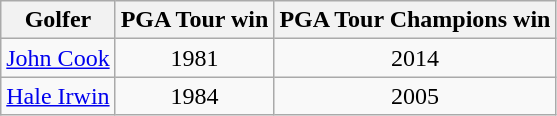<table class="wikitable">
<tr>
<th>Golfer</th>
<th>PGA Tour win</th>
<th>PGA Tour Champions win</th>
</tr>
<tr>
<td><a href='#'>John Cook</a></td>
<td align=center>1981</td>
<td align=center>2014</td>
</tr>
<tr>
<td><a href='#'>Hale Irwin</a></td>
<td align=center>1984</td>
<td align=center>2005</td>
</tr>
</table>
